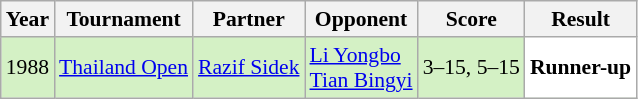<table class="sortable wikitable" style="font-size: 90%;">
<tr>
<th>Year</th>
<th>Tournament</th>
<th>Partner</th>
<th>Opponent</th>
<th>Score</th>
<th>Result</th>
</tr>
<tr style="background:#D4F1C5">
<td align="center">1988</td>
<td align="left"><a href='#'>Thailand Open</a></td>
<td align="left"> <a href='#'>Razif Sidek</a></td>
<td align="left"> <a href='#'>Li Yongbo</a><br> <a href='#'>Tian Bingyi</a></td>
<td align="left">3–15, 5–15</td>
<td style="text-align:left; background:white"> <strong>Runner-up</strong></td>
</tr>
</table>
